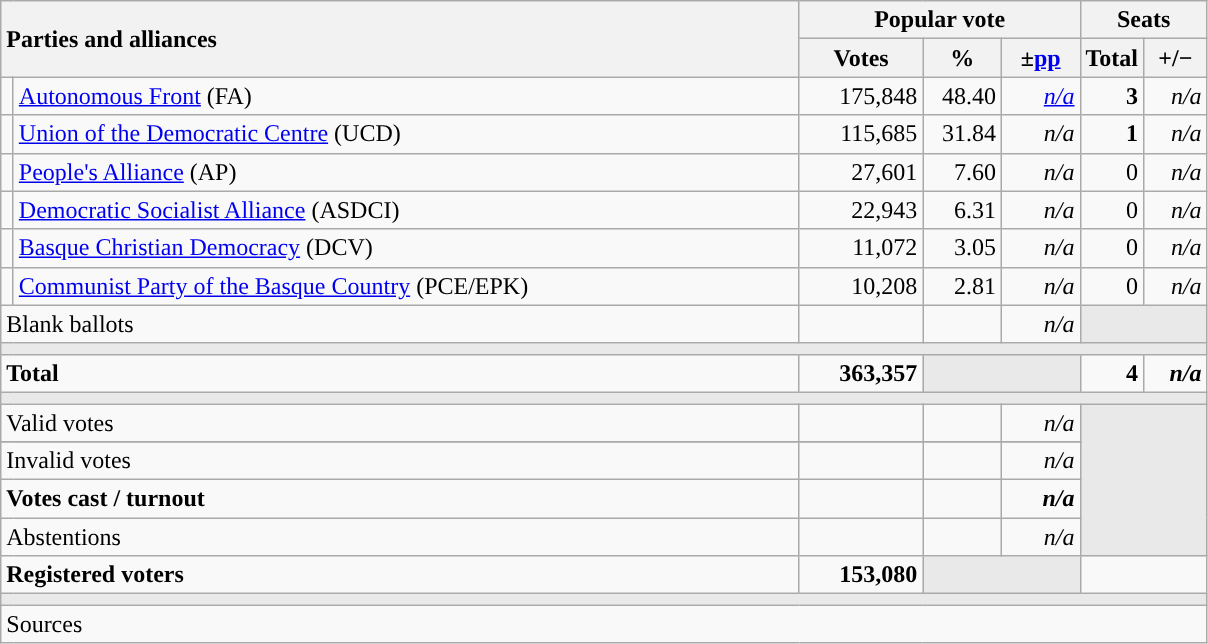<table class="wikitable" style="text-align:right;">
<tr>
<th style="text-align:left;" rowspan="2" colspan="2" width="525">Parties and alliances</th>
<th colspan="3">Popular vote</th>
<th colspan="2">Seats</th>
</tr>
<tr>
<th width="75">Votes</th>
<th width="45">%</th>
<th width="45">±<a href='#'>pp</a></th>
<th width="35">Total</th>
<th width="35">+/−</th>
</tr>
<tr>
<td width="1" style="color:inherit;background:"></td>
<td align="left"><a href='#'>Autonomous Front</a> (FA)</td>
<td>175,848</td>
<td>48.40</td>
<td><em><a href='#'>n/a</a></em></td>
<td><strong>3</strong></td>
<td><em>n/a</em></td>
</tr>
<tr>
<td style="color:inherit;background:"></td>
<td align="left"><a href='#'>Union of the Democratic Centre</a> (UCD)</td>
<td>115,685</td>
<td>31.84</td>
<td><em>n/a</em></td>
<td><strong>1</strong></td>
<td><em>n/a</em></td>
</tr>
<tr>
<td style="color:inherit;background:"></td>
<td align="left"><a href='#'>People's Alliance</a> (AP)</td>
<td>27,601</td>
<td>7.60</td>
<td><em>n/a</em></td>
<td>0</td>
<td><em>n/a</em></td>
</tr>
<tr>
<td style="color:inherit;background:"></td>
<td align="left"><a href='#'>Democratic Socialist Alliance</a> (ASDCI)</td>
<td>22,943</td>
<td>6.31</td>
<td><em>n/a</em></td>
<td>0</td>
<td><em>n/a</em></td>
</tr>
<tr>
<td style="color:inherit;background:"></td>
<td align="left"><a href='#'>Basque Christian Democracy</a> (DCV)</td>
<td>11,072</td>
<td>3.05</td>
<td><em>n/a</em></td>
<td>0</td>
<td><em>n/a</em></td>
</tr>
<tr>
<td style="color:inherit;background:"></td>
<td align="left"><a href='#'>Communist Party of the Basque Country</a> (PCE/EPK)</td>
<td>10,208</td>
<td>2.81</td>
<td><em>n/a</em></td>
<td>0</td>
<td><em>n/a</em></td>
</tr>
<tr>
<td align="left" colspan="2">Blank ballots</td>
<td></td>
<td></td>
<td><em>n/a</em></td>
<td bgcolor="#E9E9E9" colspan="2"></td>
</tr>
<tr>
<td colspan="7" bgcolor="#E9E9E9"></td>
</tr>
<tr style="font-weight:bold;">
<td align="left" colspan="2">Total</td>
<td>363,357</td>
<td bgcolor="#E9E9E9" colspan="2"></td>
<td>4</td>
<td><em>n/a</em></td>
</tr>
<tr>
<td colspan="7" bgcolor="#E9E9E9"></td>
</tr>
<tr>
<td align="left" colspan="2">Valid votes</td>
<td></td>
<td></td>
<td><em>n/a</em></td>
<td bgcolor="#E9E9E9" colspan="2" rowspan="5"></td>
</tr>
<tr>
</tr>
<tr>
<td align="left" colspan="2">Invalid votes</td>
<td></td>
<td></td>
<td><em>n/a</em></td>
</tr>
<tr style="font-weight:bold;">
<td align="left" colspan="2">Votes cast / turnout</td>
<td></td>
<td></td>
<td><em>n/a</em></td>
</tr>
<tr>
<td align="left" colspan="2">Abstentions</td>
<td></td>
<td></td>
<td><em>n/a</em></td>
</tr>
<tr style="font-weight:bold;">
<td align="left" colspan="2">Registered voters</td>
<td>153,080</td>
<td bgcolor="#E9E9E9" colspan="2"></td>
</tr>
<tr>
<td colspan="7" bgcolor="#E9E9E9"></td>
</tr>
<tr>
<td align="left" colspan="7">Sources</td>
</tr>
</table>
